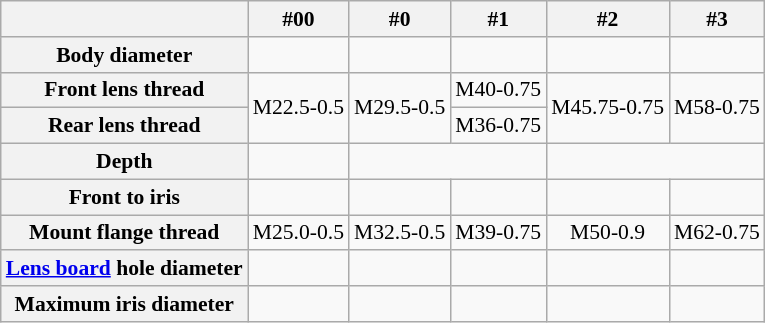<table class="wikitable" style="font-size:90%;text-align:center;">
<tr>
<th></th>
<th>#00</th>
<th>#0</th>
<th>#1</th>
<th>#2</th>
<th>#3</th>
</tr>
<tr>
<th>Body diameter</th>
<td></td>
<td></td>
<td></td>
<td></td>
<td></td>
</tr>
<tr>
<th>Front lens thread</th>
<td rowspan=2>M22.5-0.5</td>
<td rowspan=2>M29.5-0.5</td>
<td>M40-0.75</td>
<td rowspan=2>M45.75-0.75</td>
<td rowspan=2>M58-0.75</td>
</tr>
<tr>
<th>Rear lens thread</th>
<td>M36-0.75</td>
</tr>
<tr>
<th>Depth</th>
<td></td>
<td colspan=2></td>
<td colspan=2></td>
</tr>
<tr>
<th>Front to iris</th>
<td></td>
<td></td>
<td></td>
<td></td>
<td></td>
</tr>
<tr>
<th>Mount flange thread</th>
<td>M25.0-0.5</td>
<td>M32.5-0.5</td>
<td>M39-0.75</td>
<td>M50-0.9</td>
<td>M62-0.75</td>
</tr>
<tr>
<th><a href='#'>Lens board</a> hole diameter</th>
<td></td>
<td></td>
<td></td>
<td></td>
<td></td>
</tr>
<tr>
<th>Maximum iris diameter</th>
<td></td>
<td></td>
<td></td>
<td></td>
<td></td>
</tr>
</table>
